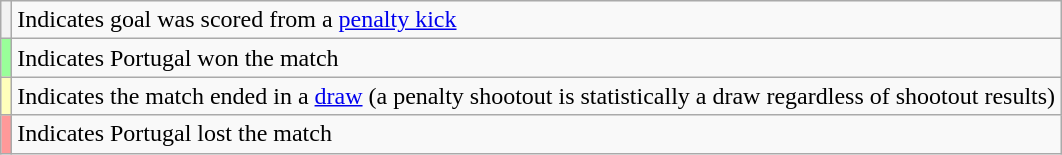<table class="wikitable plainrowheaders">
<tr>
<th scope=row style="text-align:center"></th>
<td>Indicates goal was scored from a <a href='#'>penalty kick</a></td>
</tr>
<tr>
<th scope="row" style="text-align:center; background:#9F9"></th>
<td>Indicates Portugal won the match</td>
</tr>
<tr>
<th scope="row" style="text-align:center; background:#ffb"></th>
<td>Indicates the match ended in a <a href='#'>draw</a> (a penalty shootout is statistically a draw regardless of shootout results)</td>
</tr>
<tr>
<th scope="row" style="text-align:center; background:#F99"></th>
<td>Indicates Portugal lost the match</td>
</tr>
</table>
